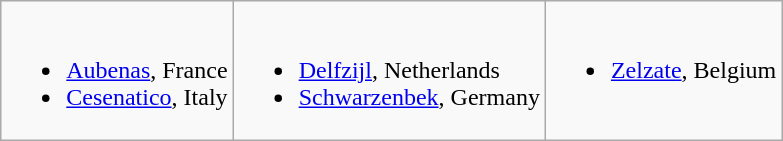<table class="wikitable">
<tr valign="top">
<td><br><ul><li> <a href='#'>Aubenas</a>, France</li><li> <a href='#'>Cesenatico</a>, Italy</li></ul></td>
<td><br><ul><li> <a href='#'>Delfzijl</a>, Netherlands</li><li> <a href='#'>Schwarzenbek</a>, Germany</li></ul></td>
<td><br><ul><li> <a href='#'>Zelzate</a>, Belgium</li></ul></td>
</tr>
</table>
